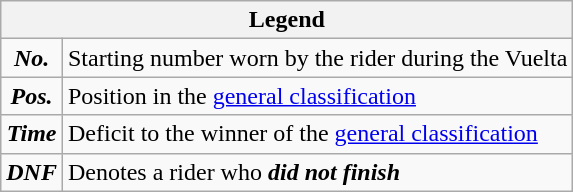<table class="wikitable">
<tr>
<th colspan=2>Legend</th>
</tr>
<tr>
<td align=center><strong><em>No.</em></strong></td>
<td>Starting number worn by the rider during the Vuelta</td>
</tr>
<tr>
<td align=center><strong><em>Pos.</em></strong></td>
<td>Position in the <a href='#'>general classification</a></td>
</tr>
<tr>
<td align=center><strong><em>Time</em></strong></td>
<td>Deficit to the winner of the <a href='#'>general classification</a></td>
</tr>
<tr>
<td align=center><strong><em>DNF</em></strong></td>
<td>Denotes a rider who <strong><em>did not finish</em></strong></td>
</tr>
</table>
